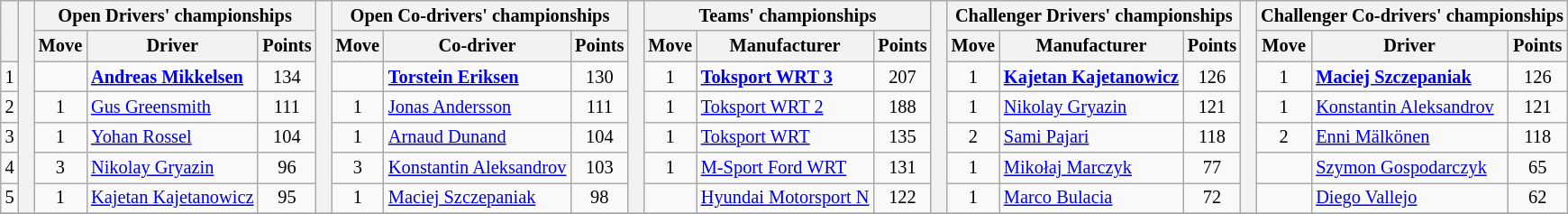<table class="wikitable" style="font-size:85%;">
<tr>
<th rowspan="2"></th>
<th rowspan="7" style="width:5px;"></th>
<th colspan="3" nowrap>Open Drivers' championships</th>
<th rowspan="7" style="width:5px;"></th>
<th colspan="3" nowrap>Open Co-drivers' championships</th>
<th rowspan="7" style="width:5px;"></th>
<th colspan="3" nowrap>Teams' championships</th>
<th rowspan="7" style="width:5px;"></th>
<th colspan="3" nowrap>Challenger Drivers' championships</th>
<th rowspan="7" style="width:5px;"></th>
<th colspan="3" nowrap>Challenger Co-drivers' championships</th>
</tr>
<tr>
<th>Move</th>
<th>Driver</th>
<th>Points</th>
<th>Move</th>
<th>Co-driver</th>
<th>Points</th>
<th>Move</th>
<th>Manufacturer</th>
<th>Points</th>
<th>Move</th>
<th>Manufacturer</th>
<th>Points</th>
<th>Move</th>
<th>Driver</th>
<th>Points</th>
</tr>
<tr>
<td align="center">1</td>
<td align="center"></td>
<td><strong><a href='#'>Andreas Mikkelsen</a></strong></td>
<td align="center">134</td>
<td align="center"></td>
<td><strong><a href='#'>Torstein Eriksen</a></strong></td>
<td align="center">130</td>
<td align="center"> 1</td>
<td><strong><a href='#'>Toksport WRT 3</a></strong></td>
<td align="center">207</td>
<td align="center"> 1</td>
<td><strong><a href='#'>Kajetan Kajetanowicz</a></strong></td>
<td align="center">126</td>
<td align="center"> 1</td>
<td><strong><a href='#'>Maciej Szczepaniak</a></strong></td>
<td align="center">126</td>
</tr>
<tr>
<td align="center">2</td>
<td align="center"> 1</td>
<td><a href='#'>Gus Greensmith</a></td>
<td align="center">111</td>
<td align="center"> 1</td>
<td><a href='#'>Jonas Andersson</a></td>
<td align="center">111</td>
<td align="center"> 1</td>
<td><a href='#'>Toksport WRT 2</a></td>
<td align="center">188</td>
<td align="center"> 1</td>
<td><a href='#'>Nikolay Gryazin</a></td>
<td align="center">121</td>
<td align="center"> 1</td>
<td><a href='#'>Konstantin Aleksandrov</a></td>
<td align="center">121</td>
</tr>
<tr>
<td align="center">3</td>
<td align="center"> 1</td>
<td><a href='#'>Yohan Rossel</a></td>
<td align="center">104</td>
<td align="center"> 1</td>
<td><a href='#'>Arnaud Dunand</a></td>
<td align="center">104</td>
<td align="center"> 1</td>
<td><a href='#'>Toksport WRT</a></td>
<td align="center">135</td>
<td align="center"> 2</td>
<td><a href='#'>Sami Pajari</a></td>
<td align="center">118</td>
<td align="center"> 2</td>
<td><a href='#'>Enni Mälkönen</a></td>
<td align="center">118</td>
</tr>
<tr>
<td align="center">4</td>
<td align="center"> 3</td>
<td><a href='#'>Nikolay Gryazin</a></td>
<td align="center">96</td>
<td align="center"> 3</td>
<td><a href='#'>Konstantin Aleksandrov</a></td>
<td align="center">103</td>
<td align="center"> 1</td>
<td><a href='#'>M-Sport Ford WRT</a></td>
<td align="center">131</td>
<td align="center"> 1</td>
<td><a href='#'>Mikołaj Marczyk</a></td>
<td align="center">77</td>
<td align="center"></td>
<td><a href='#'>Szymon Gospodarczyk</a></td>
<td align="center">65</td>
</tr>
<tr>
<td align="center">5</td>
<td align="center"> 1</td>
<td><a href='#'>Kajetan Kajetanowicz</a></td>
<td align="center">95</td>
<td align="center"> 1</td>
<td><a href='#'>Maciej Szczepaniak</a></td>
<td align="center">98</td>
<td align="center"></td>
<td><a href='#'>Hyundai Motorsport N</a></td>
<td align="center">122</td>
<td align="center"> 1</td>
<td><a href='#'>Marco Bulacia</a></td>
<td align="center">72</td>
<td align="center"></td>
<td><a href='#'>Diego Vallejo</a></td>
<td align="center">62</td>
</tr>
<tr>
</tr>
</table>
